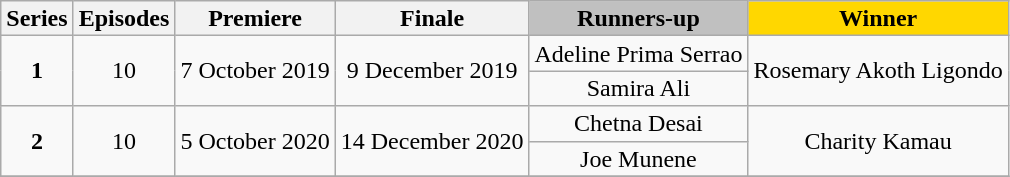<table class="wikitable"  style="text-align:center; line-height:16px;">
<tr>
<th scope="col">Series</th>
<th scope="col">Episodes</th>
<th scope="col">Premiere</th>
<th scope="col">Finale</th>
<th style="background:silver;">Runners-up</th>
<th style="background:gold;">Winner</th>
</tr>
<tr>
<td rowspan="2"><strong>1</strong></td>
<td rowspan="2">10</td>
<td rowspan="2">7 October 2019</td>
<td rowspan="2">9 December 2019</td>
<td>Adeline Prima Serrao</td>
<td rowspan="2">Rosemary Akoth Ligondo</td>
</tr>
<tr>
<td>Samira Ali</td>
</tr>
<tr>
<td rowspan="2"><strong>2</strong></td>
<td rowspan="2">10</td>
<td rowspan="2">5 October 2020</td>
<td rowspan="2">14 December 2020</td>
<td>Chetna Desai</td>
<td rowspan="2">Charity Kamau</td>
</tr>
<tr>
<td>Joe Munene</td>
</tr>
<tr>
</tr>
</table>
